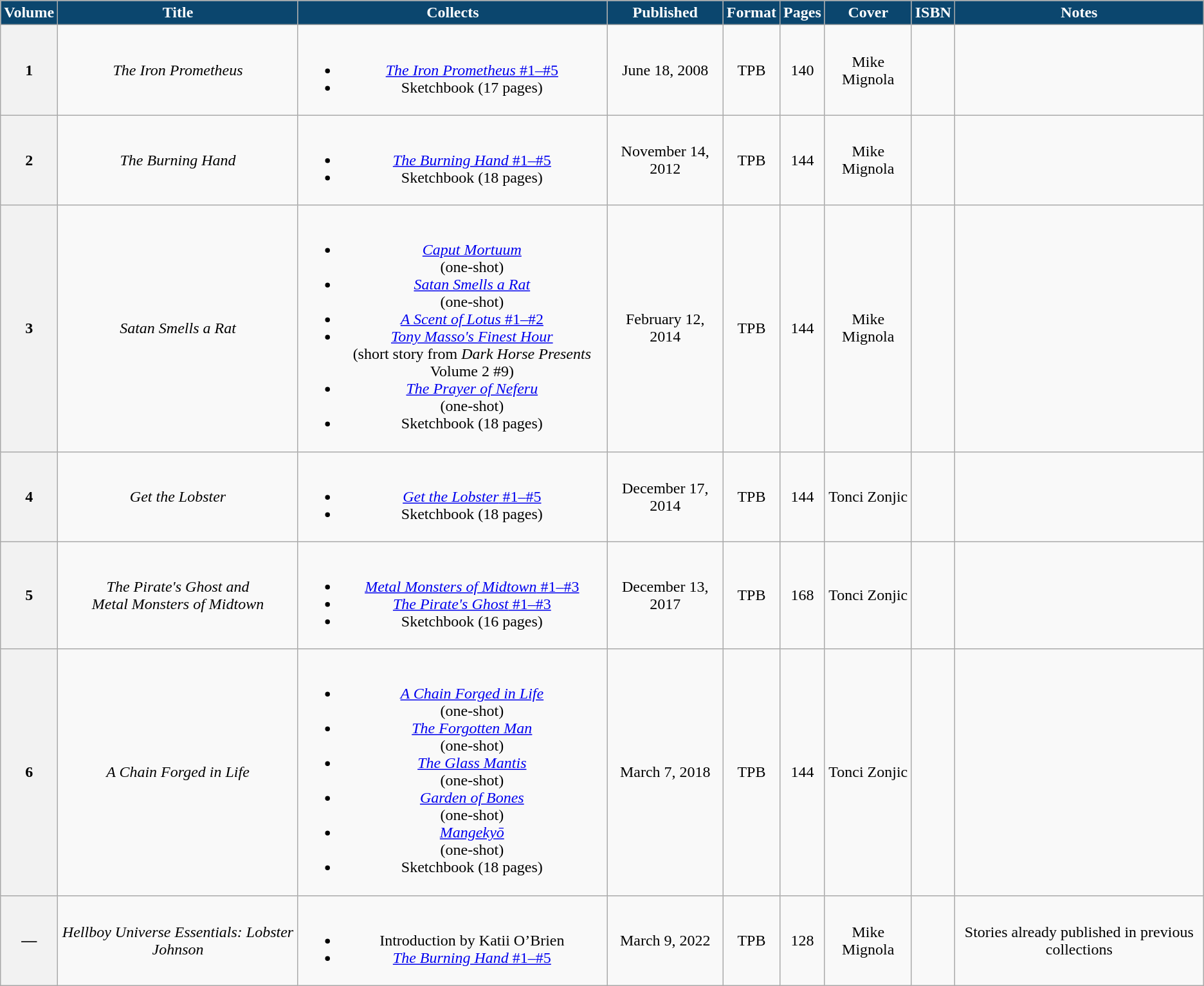<table class="wikitable" style="text-align: center">
<tr>
<th style="background:#0b466e; color:#fff;">Volume</th>
<th style="background:#0b466e; color:#fff;">Title</th>
<th style="background:#0b466e; color:#fff;">Collects</th>
<th style="background:#0b466e; color:#fff;">Published</th>
<th style="background:#0b466e; color:#fff;">Format</th>
<th style="background:#0b466e; color:#fff;">Pages</th>
<th style="background:#0b466e; color:#fff;">Cover</th>
<th style="background:#0b466e; color:#fff;">ISBN</th>
<th style="background:#0b466e; color:#fff;">Notes</th>
</tr>
<tr>
<th>1</th>
<td><em>The Iron Prometheus</em></td>
<td><br><ul><li><a href='#'><em>The Iron Prometheus</em> #1–#5</a></li><li>Sketchbook (17 pages)</li></ul></td>
<td>June 18, 2008</td>
<td>TPB</td>
<td>140</td>
<td>Mike Mignola</td>
<td></td>
<td></td>
</tr>
<tr>
<th>2</th>
<td><em>The Burning Hand</em></td>
<td><br><ul><li><a href='#'><em>The Burning Hand</em> #1–#5</a></li><li>Sketchbook (18 pages)</li></ul></td>
<td>November 14, 2012</td>
<td>TPB</td>
<td>144</td>
<td>Mike Mignola</td>
<td></td>
<td></td>
</tr>
<tr>
<th>3</th>
<td><em>Satan Smells a Rat</em></td>
<td><br><ul><li><a href='#'><em>Caput Mortuum</em></a><br>(one-shot)</li><li><a href='#'><em>Satan Smells a Rat</em></a><br>(one-shot)</li><li><a href='#'><em>A Scent of Lotus</em> #1–#2</a></li><li><a href='#'><em>Tony Masso's Finest Hour</em></a><br>(short story from <em>Dark Horse Presents</em> Volume 2 #9)</li><li><a href='#'><em>The Prayer of Neferu</em></a><br>(one-shot)</li><li>Sketchbook (18 pages)</li></ul></td>
<td>February 12, 2014</td>
<td>TPB</td>
<td>144</td>
<td>Mike Mignola</td>
<td></td>
<td></td>
</tr>
<tr>
<th>4</th>
<td><em>Get the Lobster</em></td>
<td><br><ul><li><a href='#'><em>Get the Lobster</em> #1–#5</a></li><li>Sketchbook (18 pages)</li></ul></td>
<td>December 17, 2014</td>
<td>TPB</td>
<td>144</td>
<td>Tonci Zonjic</td>
<td></td>
<td></td>
</tr>
<tr>
<th>5</th>
<td><em>The Pirate's Ghost and<br>Metal Monsters of Midtown</em></td>
<td><br><ul><li><a href='#'><em>Metal Monsters of Midtown</em> #1–#3</a></li><li><a href='#'><em>The Pirate's Ghost</em> #1–#3</a></li><li>Sketchbook (16 pages)</li></ul></td>
<td>December 13, 2017</td>
<td>TPB</td>
<td>168</td>
<td>Tonci Zonjic</td>
<td></td>
<td></td>
</tr>
<tr>
<th>6</th>
<td><em>A Chain Forged in Life</em></td>
<td><br><ul><li><a href='#'><em>A Chain Forged in Life</em></a><br>(one-shot)</li><li><a href='#'><em>The Forgotten Man</em></a><br>(one-shot)</li><li><a href='#'><em>The Glass Mantis</em></a><br>(one-shot)</li><li><a href='#'><em>Garden of Bones</em></a><br>(one-shot)</li><li><a href='#'><em>Mangekyō</em></a><br>(one-shot)</li><li>Sketchbook (18 pages)</li></ul></td>
<td>March 7, 2018</td>
<td>TPB</td>
<td>144</td>
<td>Tonci Zonjic</td>
<td></td>
<td></td>
</tr>
<tr>
<th>—</th>
<td><em>Hellboy Universe Essentials: Lobster Johnson</em></td>
<td><br><ul><li>Introduction by Katii O’Brien</li><li><a href='#'><em>The Burning Hand</em> #1–#5</a></li></ul></td>
<td>March 9, 2022</td>
<td>TPB</td>
<td>128</td>
<td>Mike Mignola</td>
<td></td>
<td>Stories already published in previous collections</td>
</tr>
</table>
